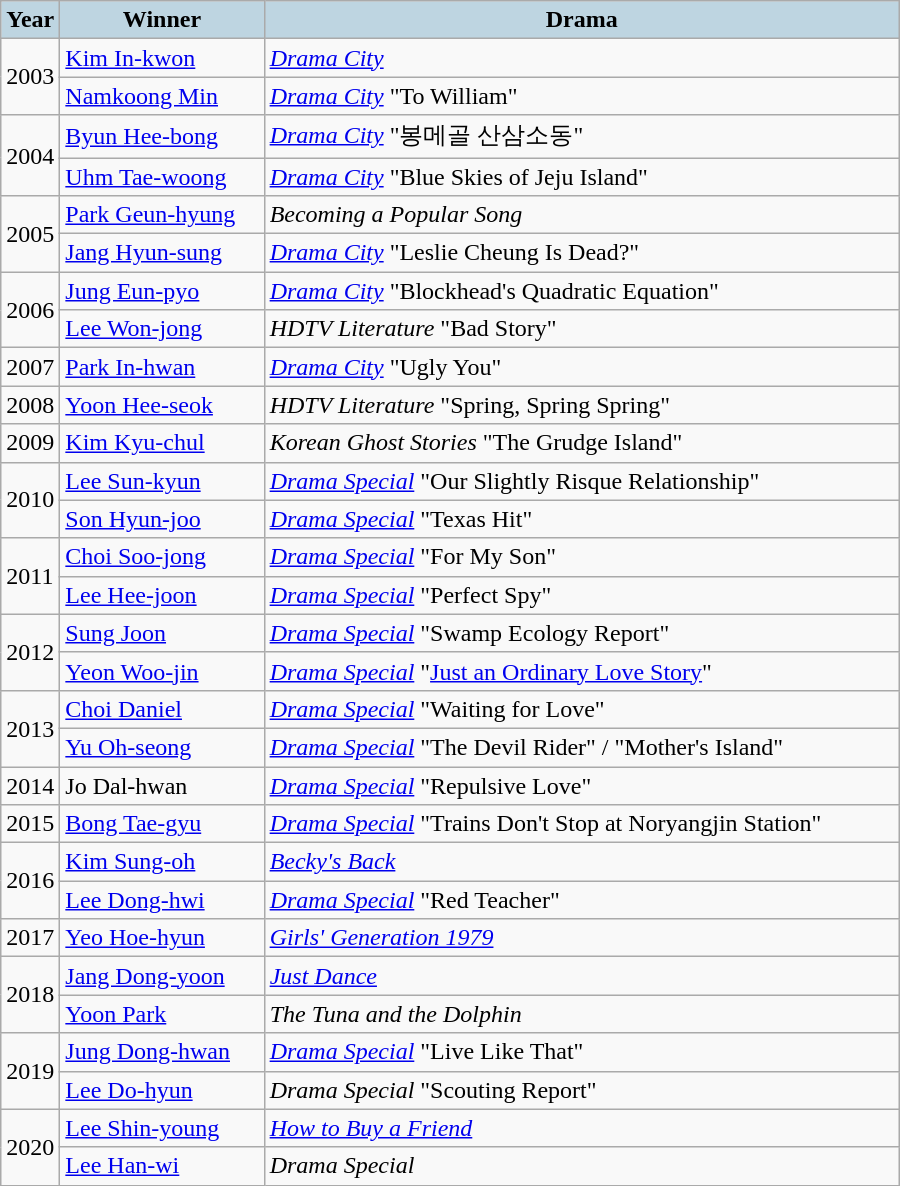<table class="wikitable" style="width:600px">
<tr>
<th style="background:#BED5E1;" width="30">Year</th>
<th style="background:#BED5E1;">Winner</th>
<th style="background:#BED5E1;">Drama</th>
</tr>
<tr>
<td rowspan="2">2003</td>
<td><a href='#'>Kim In-kwon</a></td>
<td><em><a href='#'>Drama City</a></em></td>
</tr>
<tr>
<td><a href='#'>Namkoong Min</a></td>
<td><em><a href='#'>Drama City</a></em> "To William"</td>
</tr>
<tr>
<td rowspan="2">2004</td>
<td><a href='#'>Byun Hee-bong</a></td>
<td><em><a href='#'>Drama City</a></em> "봉메골 산삼소동"</td>
</tr>
<tr>
<td><a href='#'>Uhm Tae-woong</a></td>
<td><em><a href='#'>Drama City</a></em> "Blue Skies of Jeju Island"</td>
</tr>
<tr>
<td rowspan="2">2005</td>
<td><a href='#'>Park Geun-hyung</a></td>
<td><em>Becoming a Popular Song</em></td>
</tr>
<tr>
<td><a href='#'>Jang Hyun-sung</a></td>
<td><em><a href='#'>Drama City</a></em> "Leslie Cheung Is Dead?"</td>
</tr>
<tr>
<td rowspan="2">2006</td>
<td><a href='#'>Jung Eun-pyo</a></td>
<td><em><a href='#'>Drama City</a></em> "Blockhead's Quadratic Equation"</td>
</tr>
<tr>
<td><a href='#'>Lee Won-jong</a></td>
<td><em>HDTV Literature</em> "Bad Story"</td>
</tr>
<tr>
<td>2007</td>
<td><a href='#'>Park In-hwan</a></td>
<td><em><a href='#'>Drama City</a></em> "Ugly You"</td>
</tr>
<tr>
<td>2008</td>
<td><a href='#'>Yoon Hee-seok</a></td>
<td><em>HDTV Literature</em> "Spring, Spring Spring"</td>
</tr>
<tr>
<td>2009</td>
<td><a href='#'>Kim Kyu-chul</a></td>
<td><em>Korean Ghost Stories</em> "The Grudge Island"</td>
</tr>
<tr>
<td rowspan="2">2010</td>
<td><a href='#'>Lee Sun-kyun</a></td>
<td><em><a href='#'>Drama Special</a></em> "Our Slightly Risque Relationship"</td>
</tr>
<tr>
<td><a href='#'>Son Hyun-joo</a></td>
<td><em><a href='#'>Drama Special</a></em> "Texas Hit"</td>
</tr>
<tr>
<td rowspan="2">2011</td>
<td><a href='#'>Choi Soo-jong</a></td>
<td><em><a href='#'>Drama Special</a></em> "For My Son"</td>
</tr>
<tr>
<td><a href='#'>Lee Hee-joon</a></td>
<td><em><a href='#'>Drama Special</a></em> "Perfect Spy"</td>
</tr>
<tr>
<td rowspan="2">2012</td>
<td><a href='#'>Sung Joon</a></td>
<td><em><a href='#'>Drama Special</a></em> "Swamp Ecology Report"</td>
</tr>
<tr>
<td><a href='#'>Yeon Woo-jin</a></td>
<td><em><a href='#'>Drama Special</a></em> "<a href='#'>Just an Ordinary Love Story</a>"</td>
</tr>
<tr>
<td rowspan="2">2013</td>
<td><a href='#'>Choi Daniel</a></td>
<td><em><a href='#'>Drama Special</a></em> "Waiting for Love"</td>
</tr>
<tr>
<td><a href='#'>Yu Oh-seong</a></td>
<td><em><a href='#'>Drama Special</a></em> "The Devil Rider" / "Mother's Island"</td>
</tr>
<tr>
<td>2014</td>
<td>Jo Dal-hwan</td>
<td><em><a href='#'>Drama Special</a></em> "Repulsive Love"</td>
</tr>
<tr>
<td>2015</td>
<td><a href='#'>Bong Tae-gyu</a></td>
<td><em><a href='#'>Drama Special</a></em> "Trains Don't Stop at Noryangjin Station"</td>
</tr>
<tr>
<td rowspan="2">2016</td>
<td><a href='#'>Kim Sung-oh</a></td>
<td><em><a href='#'>Becky's Back</a></em></td>
</tr>
<tr>
<td><a href='#'>Lee Dong-hwi</a></td>
<td><em><a href='#'>Drama Special</a></em> "Red Teacher"</td>
</tr>
<tr>
<td>2017</td>
<td><a href='#'>Yeo Hoe-hyun</a></td>
<td><em><a href='#'>Girls' Generation 1979</a></em></td>
</tr>
<tr>
<td rowspan="2">2018</td>
<td><a href='#'>Jang Dong-yoon</a></td>
<td><em><a href='#'>Just Dance</a></em></td>
</tr>
<tr>
<td><a href='#'>Yoon Park</a></td>
<td><em>The Tuna and the Dolphin</em></td>
</tr>
<tr>
<td rowspan="2">2019</td>
<td><a href='#'>Jung Dong-hwan</a></td>
<td><em><a href='#'>Drama Special</a></em> "Live Like That"</td>
</tr>
<tr>
<td><a href='#'>Lee Do-hyun</a></td>
<td><em>Drama Special</em> "Scouting Report"</td>
</tr>
<tr>
<td rowspan="2">2020</td>
<td><a href='#'>Lee Shin-young</a></td>
<td><em><a href='#'>How to Buy a Friend</a></em></td>
</tr>
<tr>
<td><a href='#'>Lee Han-wi</a></td>
<td><em>Drama Special</em></td>
</tr>
</table>
